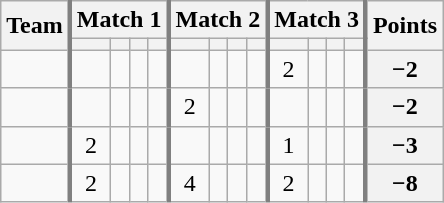<table class="wikitable sortable" style="text-align:center;">
<tr>
<th rowspan=2>Team</th>
<th colspan=4 style="border-left:3px solid gray">Match 1</th>
<th colspan=4 style="border-left:3px solid gray">Match 2</th>
<th colspan=4 style="border-left:3px solid gray">Match 3</th>
<th rowspan=2 style="border-left:3px solid gray">Points</th>
</tr>
<tr>
<th style="border-left:3px solid gray"></th>
<th></th>
<th></th>
<th></th>
<th style="border-left:3px solid gray"></th>
<th></th>
<th></th>
<th></th>
<th style="border-left:3px solid gray"></th>
<th></th>
<th></th>
<th></th>
</tr>
<tr>
<td align=left></td>
<td style="border-left:3px solid gray"></td>
<td></td>
<td></td>
<td></td>
<td style="border-left:3px solid gray"></td>
<td></td>
<td></td>
<td></td>
<td style="border-left:3px solid gray">2</td>
<td></td>
<td></td>
<td></td>
<th style="border-left:3px solid gray">−2</th>
</tr>
<tr>
<td align=left></td>
<td style="border-left:3px solid gray"></td>
<td></td>
<td></td>
<td></td>
<td style="border-left:3px solid gray">2</td>
<td></td>
<td></td>
<td></td>
<td style="border-left:3px solid gray"></td>
<td></td>
<td></td>
<td></td>
<th style="border-left:3px solid gray">−2</th>
</tr>
<tr>
<td align=left></td>
<td style="border-left:3px solid gray">2</td>
<td></td>
<td></td>
<td></td>
<td style="border-left:3px solid gray"></td>
<td></td>
<td></td>
<td></td>
<td style="border-left:3px solid gray">1</td>
<td></td>
<td></td>
<td></td>
<th style="border-left:3px solid gray">−3</th>
</tr>
<tr>
<td align=left></td>
<td style="border-left:3px solid gray">2</td>
<td></td>
<td></td>
<td></td>
<td style="border-left:3px solid gray">4</td>
<td></td>
<td></td>
<td></td>
<td style="border-left:3px solid gray">2</td>
<td></td>
<td></td>
<td></td>
<th style="border-left:3px solid gray">−8</th>
</tr>
</table>
